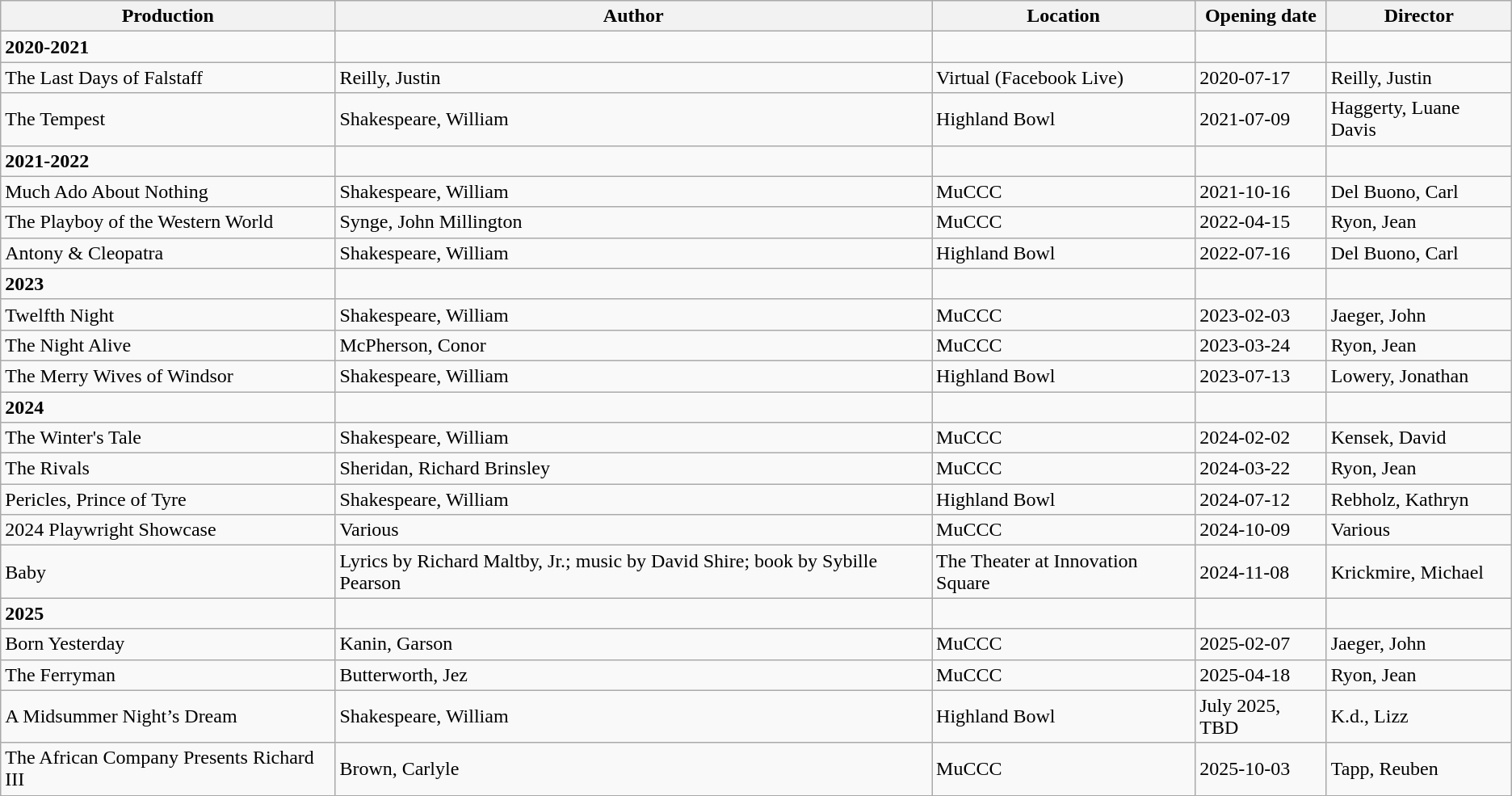<table class="wikitable" border="1">
<tr>
<th>Production</th>
<th>Author</th>
<th>Location</th>
<th>Opening date</th>
<th>Director</th>
</tr>
<tr>
<td><strong>2020-2021</strong></td>
<td></td>
<td></td>
<td></td>
<td></td>
</tr>
<tr>
<td>The Last Days of Falstaff</td>
<td>Reilly, Justin</td>
<td>Virtual (Facebook Live)</td>
<td>2020-07-17</td>
<td>Reilly, Justin</td>
</tr>
<tr>
<td>The Tempest</td>
<td>Shakespeare, William</td>
<td>Highland Bowl</td>
<td>2021-07-09</td>
<td>Haggerty, Luane Davis</td>
</tr>
<tr>
<td><strong>2021-2022</strong></td>
<td></td>
<td></td>
<td></td>
<td></td>
</tr>
<tr>
<td>Much Ado About Nothing</td>
<td>Shakespeare, William</td>
<td>MuCCC</td>
<td>2021-10-16</td>
<td>Del Buono, Carl</td>
</tr>
<tr>
<td>The Playboy of the Western World</td>
<td>Synge, John Millington</td>
<td>MuCCC</td>
<td>2022-04-15</td>
<td>Ryon, Jean</td>
</tr>
<tr>
<td>Antony & Cleopatra</td>
<td>Shakespeare, William</td>
<td>Highland Bowl</td>
<td>2022-07-16</td>
<td>Del Buono, Carl</td>
</tr>
<tr>
<td><strong>2023</strong></td>
<td></td>
<td></td>
<td></td>
<td></td>
</tr>
<tr>
<td>Twelfth Night</td>
<td>Shakespeare, William</td>
<td>MuCCC</td>
<td>2023-02-03</td>
<td>Jaeger, John</td>
</tr>
<tr>
<td>The Night Alive</td>
<td>McPherson, Conor</td>
<td>MuCCC</td>
<td>2023-03-24</td>
<td>Ryon, Jean</td>
</tr>
<tr>
<td>The Merry Wives of Windsor</td>
<td>Shakespeare, William</td>
<td>Highland Bowl</td>
<td>2023-07-13</td>
<td>Lowery, Jonathan</td>
</tr>
<tr>
<td><strong>2024</strong></td>
<td></td>
<td></td>
<td></td>
<td></td>
</tr>
<tr>
<td>The Winter's Tale</td>
<td>Shakespeare, William</td>
<td>MuCCC</td>
<td>2024-02-02</td>
<td>Kensek, David</td>
</tr>
<tr>
<td>The Rivals</td>
<td>Sheridan, Richard Brinsley</td>
<td>MuCCC</td>
<td>2024-03-22</td>
<td>Ryon, Jean</td>
</tr>
<tr>
<td>Pericles, Prince of Tyre</td>
<td>Shakespeare, William</td>
<td>Highland Bowl</td>
<td>2024-07-12</td>
<td>Rebholz, Kathryn</td>
</tr>
<tr>
<td>2024 Playwright Showcase</td>
<td>Various</td>
<td>MuCCC</td>
<td>2024-10-09</td>
<td>Various</td>
</tr>
<tr>
<td>Baby</td>
<td>Lyrics by Richard Maltby, Jr.; music by David Shire; book by Sybille Pearson</td>
<td>The Theater at Innovation Square</td>
<td>2024-11-08</td>
<td>Krickmire, Michael</td>
</tr>
<tr>
<td><strong>2025</strong></td>
<td></td>
<td></td>
<td></td>
<td></td>
</tr>
<tr>
<td>Born Yesterday</td>
<td>Kanin, Garson</td>
<td>MuCCC</td>
<td>2025-02-07</td>
<td>Jaeger, John</td>
</tr>
<tr>
<td>The Ferryman</td>
<td>Butterworth, Jez</td>
<td>MuCCC</td>
<td>2025-04-18</td>
<td>Ryon, Jean</td>
</tr>
<tr>
<td>A Midsummer Night’s Dream</td>
<td>Shakespeare, William</td>
<td>Highland Bowl</td>
<td>July 2025, TBD</td>
<td>K.d., Lizz</td>
</tr>
<tr>
<td>The African Company Presents Richard III</td>
<td>Brown, Carlyle</td>
<td>MuCCC</td>
<td>2025-10-03</td>
<td>Tapp, Reuben</td>
</tr>
</table>
